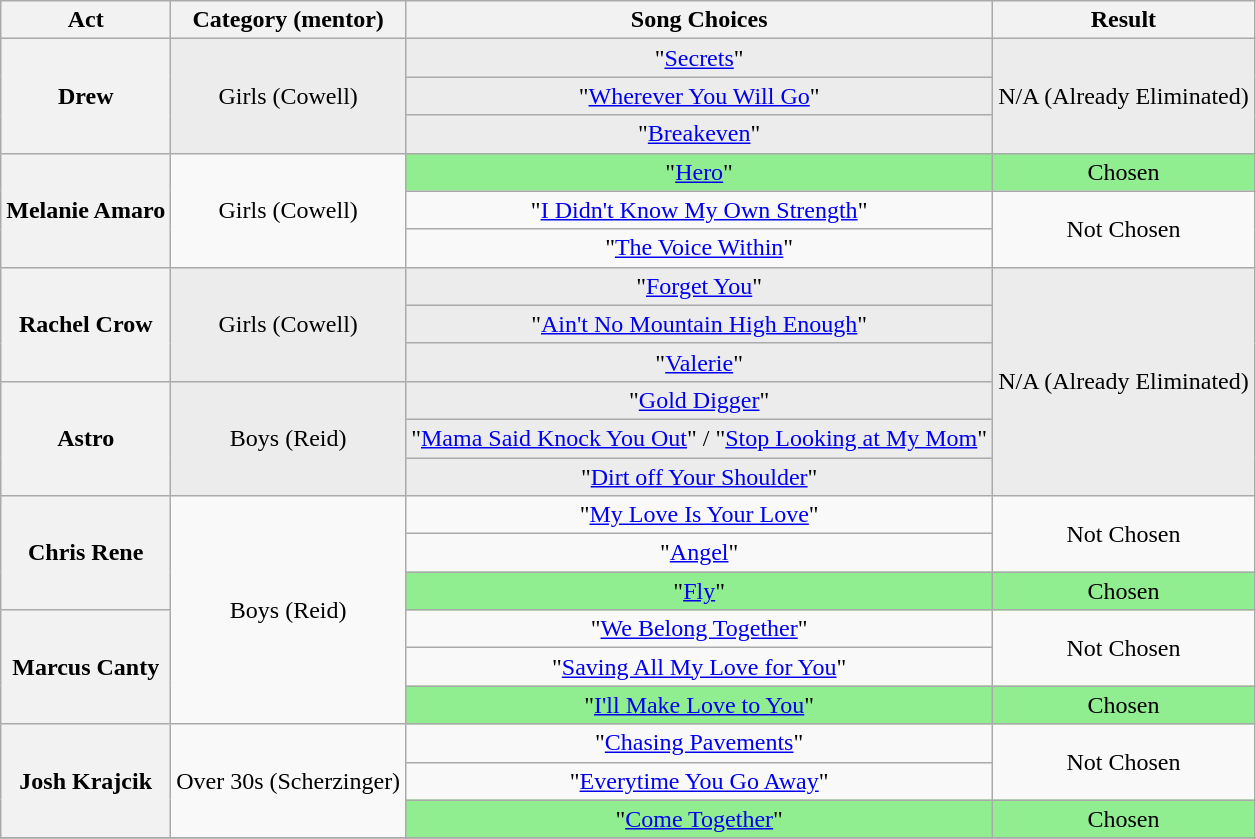<table class="wikitable plainrowheaders" style="text-align:center;">
<tr>
<th scope="col">Act</th>
<th scope="col">Category (mentor)</th>
<th>Song Choices</th>
<th>Result</th>
</tr>
<tr style="background:#ececec;">
<th rowspan=3 scope="row">Drew</th>
<td rowspan=3>Girls (Cowell)</td>
<td>"<a href='#'>Secrets</a>"</td>
<td rowspan=3>N/A (Already Eliminated)</td>
</tr>
<tr style="background:#ececec;">
<td>"<a href='#'>Wherever You Will Go</a>"</td>
</tr>
<tr style="background:#ececec;">
<td>"<a href='#'>Breakeven</a>"</td>
</tr>
<tr>
<th rowspan=3 scope="row">Melanie Amaro</th>
<td rowspan=3>Girls (Cowell)</td>
<td style="background:lightgreen;">"<a href='#'>Hero</a>"</td>
<td style="background:lightgreen;">Chosen</td>
</tr>
<tr>
<td>"<a href='#'>I Didn't Know My Own Strength</a>"</td>
<td rowspan=2>Not Chosen</td>
</tr>
<tr>
<td>"<a href='#'>The Voice Within</a>"</td>
</tr>
<tr style="background:#ececec;">
<th rowspan=3 scope="row">Rachel Crow</th>
<td rowspan=3>Girls (Cowell)</td>
<td>"<a href='#'>Forget You</a>"</td>
<td rowspan=6>N/A (Already Eliminated)</td>
</tr>
<tr style="background:#ececec;">
<td>"<a href='#'>Ain't No Mountain High Enough</a>"</td>
</tr>
<tr style="background:#ececec;">
<td>"<a href='#'>Valerie</a>"</td>
</tr>
<tr style="background:#ececec;">
<th rowspan=3 scope="row">Astro</th>
<td rowspan=3>Boys (Reid)</td>
<td>"<a href='#'>Gold Digger</a>"</td>
</tr>
<tr style="background:#ececec;">
<td>"<a href='#'>Mama Said Knock You Out</a>" / "<a href='#'>Stop Looking at My Mom</a>"</td>
</tr>
<tr style="background:#ececec;">
<td>"<a href='#'>Dirt off Your Shoulder</a>"</td>
</tr>
<tr>
<th rowspan=3 scope="row">Chris Rene</th>
<td rowspan=6>Boys (Reid)</td>
<td>"<a href='#'>My Love Is Your Love</a>"</td>
<td rowspan=2>Not Chosen</td>
</tr>
<tr>
<td>"<a href='#'>Angel</a>"</td>
</tr>
<tr style="background:lightgreen;">
<td>"<a href='#'>Fly</a>"</td>
<td>Chosen</td>
</tr>
<tr>
<th rowspan=3 scope="row">Marcus Canty</th>
<td>"<a href='#'>We Belong Together</a>"</td>
<td rowspan=2>Not Chosen</td>
</tr>
<tr>
<td>"<a href='#'>Saving All My Love for You</a>"</td>
</tr>
<tr style="background:lightgreen;">
<td>"<a href='#'>I'll Make Love to You</a>"</td>
<td>Chosen</td>
</tr>
<tr>
<th rowspan=3 scope="row">Josh Krajcik</th>
<td rowspan=3>Over 30s (Scherzinger)</td>
<td>"<a href='#'>Chasing Pavements</a>"</td>
<td rowspan=2>Not Chosen</td>
</tr>
<tr>
<td>"<a href='#'>Everytime You Go Away</a>"</td>
</tr>
<tr style="background:lightgreen;">
<td>"<a href='#'>Come Together</a>"</td>
<td>Chosen</td>
</tr>
<tr>
</tr>
</table>
